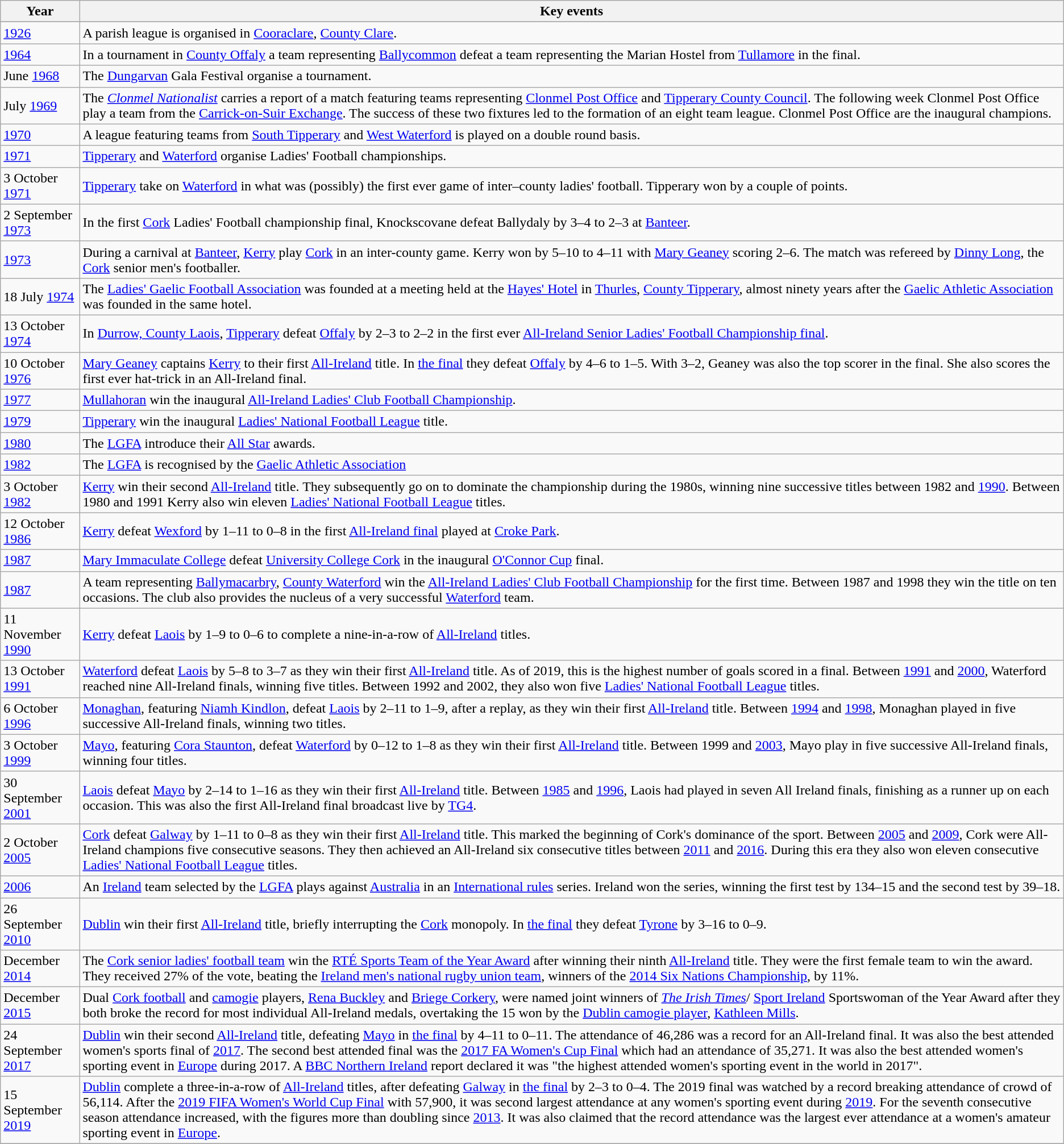<table class="wikitable collapsible">
<tr>
<th>Year</th>
<th>Key events</th>
</tr>
<tr 15B.C>
</tr>
<tr>
<td><a href='#'>1926</a></td>
<td>A parish league is organised in <a href='#'>Cooraclare</a>, <a href='#'>County Clare</a>.</td>
</tr>
<tr>
<td> <a href='#'>1964</a></td>
<td>In a tournament in <a href='#'>County Offaly</a> a team representing  <a href='#'>Ballycommon</a> defeat a team representing the Marian Hostel from <a href='#'>Tullamore</a> in the final.</td>
</tr>
<tr>
<td>June <a href='#'>1968</a></td>
<td>The <a href='#'>Dungarvan</a> Gala Festival organise a tournament.</td>
</tr>
<tr>
<td>July <a href='#'>1969</a></td>
<td>The <em><a href='#'>Clonmel Nationalist</a></em> carries a report of a match featuring teams representing <a href='#'>Clonmel Post Office</a> and <a href='#'>Tipperary County Council</a>. The following week Clonmel Post Office play a team from the <a href='#'>Carrick-on-Suir Exchange</a>. The success of these two fixtures led to the formation of an eight team league. Clonmel Post Office are the inaugural champions.</td>
</tr>
<tr>
<td><a href='#'>1970</a></td>
<td>A league featuring teams from <a href='#'>South Tipperary</a> and <a href='#'>West Waterford</a> is played on a double round basis.</td>
</tr>
<tr>
<td><a href='#'>1971</a></td>
<td><a href='#'>Tipperary</a> and <a href='#'>Waterford</a> organise Ladies' Football championships.</td>
</tr>
<tr>
<td>3 October <a href='#'>1971</a></td>
<td><a href='#'>Tipperary</a> take on <a href='#'>Waterford</a> in what was (possibly) the first ever game of inter–county ladies' football. Tipperary won by a couple of points.</td>
</tr>
<tr>
<td>2 September <a href='#'>1973</a></td>
<td>In the first <a href='#'>Cork</a> Ladies' Football championship final, Knockscovane defeat Ballydaly by 3–4 to 2–3 at <a href='#'>Banteer</a>.</td>
</tr>
<tr>
<td><a href='#'>1973</a></td>
<td>During a carnival at <a href='#'>Banteer</a>, <a href='#'>Kerry</a> play <a href='#'>Cork</a> in an inter-county game. Kerry won by 5–10 to 4–11 with <a href='#'>Mary Geaney</a> scoring 2–6. The match was refereed by <a href='#'>Dinny Long</a>, the <a href='#'>Cork</a> senior men's footballer.</td>
</tr>
<tr>
<td>18 July <a href='#'>1974</a></td>
<td>The <a href='#'>Ladies' Gaelic Football Association</a> was founded at a meeting held at the <a href='#'>Hayes' Hotel</a> in <a href='#'>Thurles</a>, <a href='#'>County Tipperary</a>, almost ninety years after the <a href='#'>Gaelic Athletic Association</a> was founded in the same hotel.</td>
</tr>
<tr>
<td>13 October <a href='#'>1974</a></td>
<td>In <a href='#'>Durrow, County Laois</a>, <a href='#'>Tipperary</a> defeat <a href='#'>Offaly</a> by 2–3 to 2–2 in the first ever <a href='#'>All-Ireland Senior Ladies' Football Championship final</a>.</td>
</tr>
<tr>
<td>10 October <a href='#'>1976</a></td>
<td><a href='#'>Mary Geaney</a> captains <a href='#'>Kerry</a> to their first <a href='#'>All-Ireland</a> title. In <a href='#'>the final</a> they defeat <a href='#'>Offaly</a> by 4–6 to 1–5. With 3–2, Geaney was also the top scorer in the final. She also scores the first ever hat-trick in an All-Ireland final.</td>
</tr>
<tr>
<td><a href='#'>1977</a></td>
<td><a href='#'>Mullahoran</a> win the inaugural <a href='#'>All-Ireland Ladies' Club Football Championship</a>.</td>
</tr>
<tr>
<td><a href='#'>1979</a></td>
<td><a href='#'>Tipperary</a> win the inaugural <a href='#'>Ladies' National Football League</a> title.</td>
</tr>
<tr>
<td><a href='#'>1980</a></td>
<td>The <a href='#'>LGFA</a> introduce their <a href='#'>All Star</a> awards.</td>
</tr>
<tr>
<td><a href='#'>1982</a></td>
<td>The <a href='#'>LGFA</a> is recognised by the <a href='#'>Gaelic Athletic Association</a></td>
</tr>
<tr>
<td>3 October <a href='#'>1982</a></td>
<td><a href='#'>Kerry</a> win their second <a href='#'>All-Ireland</a> title. They subsequently go on to dominate the championship during the 1980s, winning nine successive titles between 1982 and <a href='#'>1990</a>. Between 1980 and 1991 Kerry also win eleven <a href='#'>Ladies' National Football League</a> titles.</td>
</tr>
<tr>
<td>12 October <a href='#'>1986</a></td>
<td><a href='#'>Kerry</a> defeat <a href='#'>Wexford</a> by 1–11 to  0–8 in the first <a href='#'>All-Ireland final</a> played at <a href='#'>Croke Park</a>.</td>
</tr>
<tr>
<td><a href='#'>1987</a></td>
<td><a href='#'>Mary Immaculate College</a> defeat <a href='#'>University College Cork</a> in the inaugural <a href='#'>O'Connor Cup</a> final.</td>
</tr>
<tr>
<td><a href='#'>1987</a></td>
<td>A team representing <a href='#'>Ballymacarbry</a>, <a href='#'>County Waterford</a> win the  <a href='#'>All-Ireland Ladies' Club Football Championship</a> for the first time. Between 1987 and 1998 they win the title on ten occasions. The club also provides the nucleus of a very successful  <a href='#'>Waterford</a> team.</td>
</tr>
<tr>
<td>11 November <a href='#'>1990</a></td>
<td><a href='#'>Kerry</a> defeat <a href='#'>Laois</a> by 1–9 to 0–6 to complete a nine-in-a-row of <a href='#'>All-Ireland</a> titles.</td>
</tr>
<tr>
<td>13 October <a href='#'>1991</a></td>
<td><a href='#'>Waterford</a> defeat <a href='#'>Laois</a> by 5–8 to 3–7 as they win their first <a href='#'>All-Ireland</a> title. As of 2019, this is the highest number of goals scored in a final. Between <a href='#'>1991</a> and <a href='#'>2000</a>, Waterford reached nine All-Ireland finals, winning five titles. Between 1992 and 2002, they also won five <a href='#'>Ladies' National Football League</a> titles.</td>
</tr>
<tr>
<td>6 October <a href='#'>1996</a></td>
<td><a href='#'>Monaghan</a>, featuring <a href='#'>Niamh Kindlon</a>, defeat <a href='#'>Laois</a> by 2–11 to 1–9, after a replay, as they win their first <a href='#'>All-Ireland</a> title. Between <a href='#'>1994</a> and <a href='#'>1998</a>, Monaghan played in five successive All-Ireland finals, winning two titles.</td>
</tr>
<tr>
<td>3 October <a href='#'>1999</a></td>
<td><a href='#'>Mayo</a>, featuring <a href='#'>Cora Staunton</a>, defeat <a href='#'>Waterford</a> by 0–12 to 1–8 as they win their first <a href='#'>All-Ireland</a> title. Between 1999 and <a href='#'>2003</a>, Mayo play in five successive All-Ireland finals, winning four titles.</td>
</tr>
<tr>
<td>30 September <a href='#'>2001</a></td>
<td><a href='#'>Laois</a> defeat <a href='#'>Mayo</a> by 2–14 to 1–16 as they win their first <a href='#'>All-Ireland</a> title. Between <a href='#'>1985</a> and <a href='#'>1996</a>, Laois had played in seven All Ireland finals, finishing as a runner up on each occasion. This was also the first All-Ireland final broadcast live by <a href='#'>TG4</a>.</td>
</tr>
<tr>
<td>2 October <a href='#'>2005</a></td>
<td><a href='#'>Cork</a> defeat <a href='#'>Galway</a> by 1–11 to 0–8 as they win their first <a href='#'>All-Ireland</a> title. This marked the beginning of Cork's dominance of the sport. Between <a href='#'>2005</a> and <a href='#'>2009</a>, Cork were All-Ireland champions five consecutive seasons. They then achieved an All-Ireland six consecutive titles between <a href='#'>2011</a> and <a href='#'>2016</a>. During this era they also won eleven consecutive <a href='#'>Ladies' National Football League</a> titles.</td>
</tr>
<tr>
<td><a href='#'>2006</a></td>
<td>An <a href='#'>Ireland</a> team selected by the <a href='#'>LGFA</a> plays against  <a href='#'>Australia</a> in an <a href='#'>International rules</a> series. Ireland won the series, winning the first test by 134–15 and the second test by 39–18.</td>
</tr>
<tr>
<td>26 September <a href='#'>2010</a></td>
<td><a href='#'>Dublin</a> win their first <a href='#'>All-Ireland</a> title, briefly interrupting the <a href='#'>Cork</a> monopoly. In <a href='#'>the final</a> they defeat <a href='#'>Tyrone</a> by 3–16 to 0–9.</td>
</tr>
<tr>
<td>December <a href='#'>2014</a></td>
<td>The <a href='#'>Cork senior ladies' football team</a> win the <a href='#'>RTÉ Sports Team of the Year Award</a> after winning their ninth <a href='#'>All-Ireland</a> title. They were the first female team to win the award. They received 27% of the vote, beating the <a href='#'>Ireland men's national rugby union team</a>, winners of the <a href='#'>2014 Six Nations Championship</a>, by 11%.</td>
</tr>
<tr>
<td>December <a href='#'>2015</a></td>
<td>Dual <a href='#'>Cork football</a> and <a href='#'>camogie</a> players,  <a href='#'>Rena Buckley</a> and <a href='#'>Briege Corkery</a>, were named joint winners of <em><a href='#'>The Irish Times</a></em>/ <a href='#'>Sport Ireland</a> Sportswoman of the Year Award after they both broke the record for most individual All-Ireland medals, overtaking the 15 won by the <a href='#'>Dublin camogie player</a>, <a href='#'>Kathleen Mills</a>.</td>
</tr>
<tr>
<td>24 September <a href='#'>2017</a></td>
<td><a href='#'>Dublin</a> win their second <a href='#'>All-Ireland</a> title, defeating <a href='#'>Mayo</a> in <a href='#'>the final</a> by 4–11 to 0–11. The attendance of 46,286   was a record for an All-Ireland final. It was also the best attended women's sports final of <a href='#'>2017</a>. The second best attended final was the <a href='#'>2017 FA Women's Cup Final</a> which had an attendance of 35,271. It was also the best attended women's sporting event in <a href='#'>Europe</a> during 2017. A <a href='#'>BBC Northern Ireland</a> report declared it was "the highest attended women's sporting event in the world in 2017".</td>
</tr>
<tr>
<td>15 September <a href='#'>2019</a></td>
<td><a href='#'>Dublin</a> complete a three-in-a-row of <a href='#'>All-Ireland</a> titles, after defeating <a href='#'>Galway</a> in <a href='#'>the final</a> by 2–3 to 0–4. The 2019 final was watched by a record breaking attendance of crowd of 56,114. After the <a href='#'>2019 FIFA Women's World Cup Final</a> with 57,900, it was second largest attendance at any women's sporting event during <a href='#'>2019</a>. For the seventh consecutive season attendance increased, with the figures more than doubling since <a href='#'>2013</a>. It was also claimed that the record attendance was the largest ever attendance at a women's amateur sporting event in <a href='#'>Europe</a>.</td>
</tr>
<tr>
</tr>
</table>
